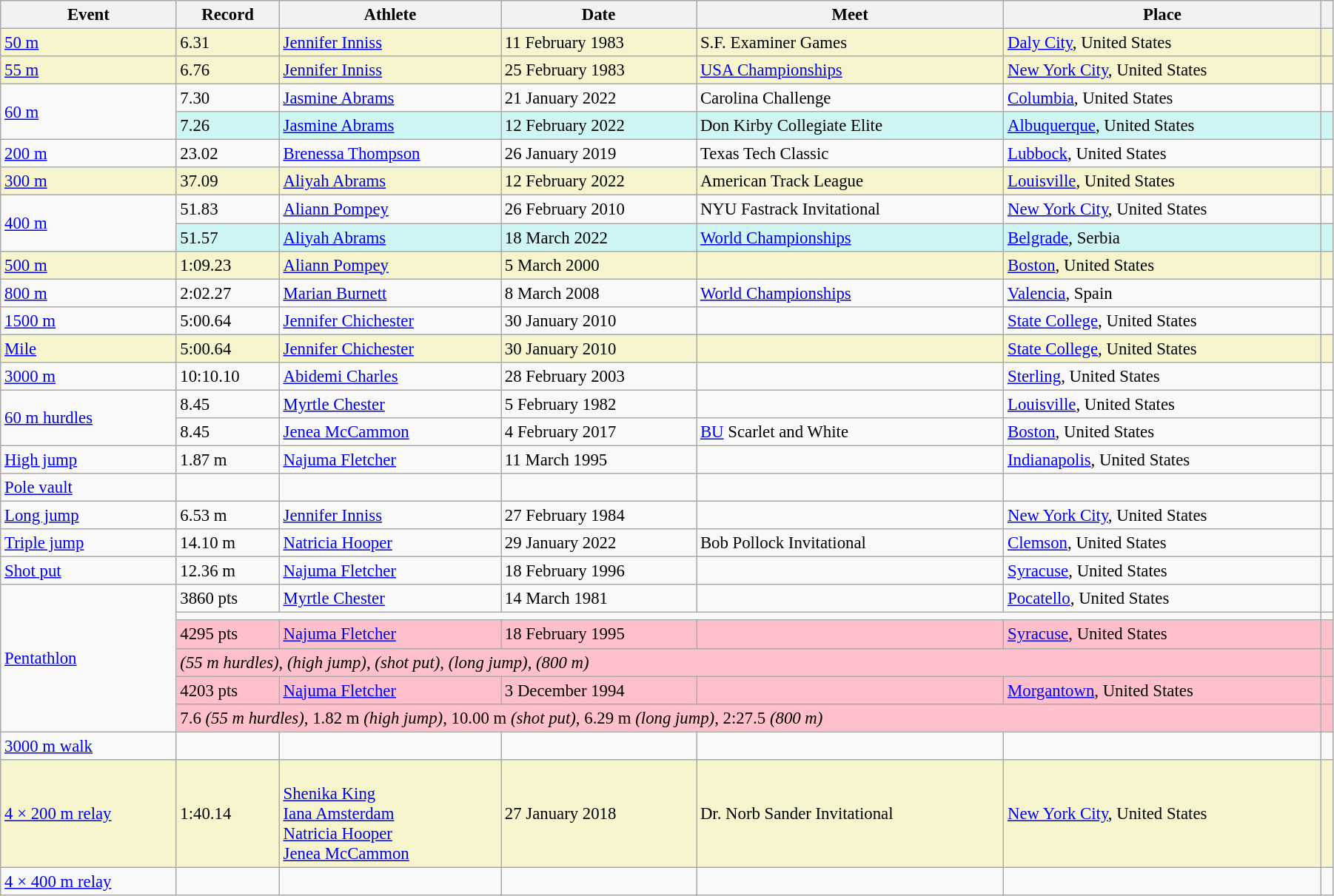<table class="wikitable" style="font-size:95%; width: 95%;">
<tr>
<th>Event</th>
<th>Record</th>
<th>Athlete</th>
<th>Date</th>
<th>Meet</th>
<th>Place</th>
<th></th>
</tr>
<tr style="background:#f6F5CE;">
<td><a href='#'>50 m</a></td>
<td>6.31</td>
<td><a href='#'>Jennifer Inniss</a></td>
<td>11 February 1983</td>
<td>S.F. Examiner Games</td>
<td><a href='#'>Daly City</a>, United States</td>
<td></td>
</tr>
<tr style="background:#f6F5CE;">
<td><a href='#'>55 m</a></td>
<td>6.76</td>
<td><a href='#'>Jennifer Inniss</a></td>
<td>25 February 1983</td>
<td><a href='#'>USA Championships</a></td>
<td><a href='#'>New York City</a>, United States</td>
<td></td>
</tr>
<tr>
<td rowspan=2><a href='#'>60 m</a></td>
<td>7.30</td>
<td><a href='#'>Jasmine Abrams</a></td>
<td>21 January 2022</td>
<td>Carolina Challenge</td>
<td><a href='#'>Columbia</a>, United States</td>
<td></td>
</tr>
<tr bgcolor=#CEF6F5>
<td>7.26 </td>
<td><a href='#'>Jasmine Abrams</a></td>
<td>12 February 2022</td>
<td>Don Kirby Collegiate Elite</td>
<td><a href='#'>Albuquerque</a>, United States</td>
<td></td>
</tr>
<tr>
<td><a href='#'>200 m</a></td>
<td>23.02</td>
<td><a href='#'>Brenessa Thompson</a></td>
<td>26 January 2019</td>
<td>Texas Tech Classic</td>
<td><a href='#'>Lubbock</a>, United States</td>
<td></td>
</tr>
<tr style="background:#f6F5CE;">
<td><a href='#'>300 m</a></td>
<td>37.09</td>
<td><a href='#'>Aliyah Abrams</a></td>
<td>12 February 2022</td>
<td>American Track League</td>
<td><a href='#'>Louisville</a>, United States</td>
<td></td>
</tr>
<tr>
<td rowspan=2><a href='#'>400 m</a></td>
<td>51.83</td>
<td><a href='#'>Aliann Pompey</a></td>
<td>26 February 2010</td>
<td>NYU Fastrack Invitational</td>
<td><a href='#'>New York City</a>, United States</td>
<td></td>
</tr>
<tr bgcolor=#CEF6F5>
<td>51.57</td>
<td><a href='#'>Aliyah Abrams</a></td>
<td>18 March 2022</td>
<td><a href='#'>World Championships</a></td>
<td><a href='#'>Belgrade</a>, Serbia</td>
<td></td>
</tr>
<tr style="background:#f6F5CE;">
<td><a href='#'>500 m</a></td>
<td>1:09.23</td>
<td><a href='#'>Aliann Pompey</a></td>
<td>5 March 2000</td>
<td></td>
<td><a href='#'>Boston</a>, United States</td>
<td></td>
</tr>
<tr>
<td><a href='#'>800 m</a></td>
<td>2:02.27</td>
<td><a href='#'>Marian Burnett</a></td>
<td>8 March 2008</td>
<td><a href='#'>World Championships</a></td>
<td><a href='#'>Valencia</a>, Spain</td>
<td></td>
</tr>
<tr>
<td><a href='#'>1500 m</a></td>
<td>5:00.64 </td>
<td><a href='#'>Jennifer Chichester</a></td>
<td>30 January 2010</td>
<td></td>
<td><a href='#'>State College</a>, United States</td>
<td></td>
</tr>
<tr style="background:#f6F5CE;">
<td><a href='#'>Mile</a></td>
<td>5:00.64</td>
<td><a href='#'>Jennifer Chichester</a></td>
<td>30 January 2010</td>
<td></td>
<td><a href='#'>State College</a>, United States</td>
<td></td>
</tr>
<tr>
<td><a href='#'>3000 m</a></td>
<td>10:10.10</td>
<td><a href='#'>Abidemi Charles</a></td>
<td>28 February 2003</td>
<td></td>
<td><a href='#'>Sterling</a>, United States</td>
<td></td>
</tr>
<tr>
<td rowspan=2><a href='#'>60 m hurdles</a></td>
<td>8.45</td>
<td><a href='#'>Myrtle Chester</a></td>
<td>5 February 1982</td>
<td></td>
<td><a href='#'>Louisville</a>, United States</td>
<td></td>
</tr>
<tr>
<td>8.45</td>
<td><a href='#'>Jenea McCammon</a></td>
<td>4 February 2017</td>
<td><a href='#'>BU</a> Scarlet and White</td>
<td><a href='#'>Boston</a>, United States</td>
<td></td>
</tr>
<tr>
<td><a href='#'>High jump</a></td>
<td>1.87 m</td>
<td><a href='#'>Najuma Fletcher</a></td>
<td>11 March 1995</td>
<td></td>
<td><a href='#'>Indianapolis</a>, United States</td>
<td></td>
</tr>
<tr>
<td><a href='#'>Pole vault</a></td>
<td></td>
<td></td>
<td></td>
<td></td>
<td></td>
<td></td>
</tr>
<tr>
<td><a href='#'>Long jump</a></td>
<td>6.53 m</td>
<td><a href='#'>Jennifer Inniss</a></td>
<td>27 February 1984</td>
<td></td>
<td><a href='#'>New York City</a>, United States</td>
<td></td>
</tr>
<tr>
<td><a href='#'>Triple jump</a></td>
<td>14.10 m</td>
<td><a href='#'>Natricia Hooper</a></td>
<td>29 January 2022</td>
<td>Bob Pollock Invitational</td>
<td><a href='#'>Clemson</a>, United States</td>
<td></td>
</tr>
<tr>
<td><a href='#'>Shot put</a></td>
<td>12.36 m</td>
<td><a href='#'>Najuma Fletcher</a></td>
<td>18 February 1996</td>
<td></td>
<td><a href='#'>Syracuse</a>, United States</td>
<td></td>
</tr>
<tr>
<td rowspan=6><a href='#'>Pentathlon</a></td>
<td>3860 pts </td>
<td><a href='#'>Myrtle Chester</a></td>
<td>14 March 1981</td>
<td></td>
<td><a href='#'>Pocatello</a>, United States</td>
<td></td>
</tr>
<tr>
<td colspan=5></td>
<td></td>
</tr>
<tr style="background:pink">
<td>4295 pts </td>
<td><a href='#'>Najuma Fletcher</a></td>
<td>18 February 1995</td>
<td></td>
<td><a href='#'>Syracuse</a>, United States</td>
<td></td>
</tr>
<tr style="background:pink">
<td colspan=5><em>(55 m hurdles)</em>, <em>(high jump)</em>, <em>(shot put)</em>, <em>(long jump)</em>, <em>(800 m)</em></td>
<td></td>
</tr>
<tr style="background:pink">
<td>4203 pts </td>
<td><a href='#'>Najuma Fletcher</a></td>
<td>3 December 1994</td>
<td></td>
<td><a href='#'>Morgantown</a>, United States</td>
<td></td>
</tr>
<tr style="background:pink">
<td colspan=5>7.6  <em>(55 m hurdles)</em>, 1.82 m <em>(high jump)</em>, 10.00 m <em>(shot put)</em>, 6.29 m <em>(long jump)</em>, 2:27.5 <em>(800 m)</em></td>
<td></td>
</tr>
<tr>
<td><a href='#'>3000 m walk</a></td>
<td></td>
<td></td>
<td></td>
<td></td>
<td></td>
<td></td>
</tr>
<tr style="background:#f6F5CE;">
<td><a href='#'>4 × 200 m relay</a></td>
<td>1:40.14</td>
<td><br><a href='#'>Shenika King</a><br><a href='#'>Iana Amsterdam</a><br><a href='#'>Natricia Hooper</a><br><a href='#'>Jenea McCammon</a></td>
<td>27 January 2018</td>
<td>Dr. Norb Sander Invitational</td>
<td><a href='#'>New York City</a>, United States</td>
<td></td>
</tr>
<tr>
<td><a href='#'>4 × 400 m relay</a></td>
<td></td>
<td></td>
<td></td>
<td></td>
<td></td>
<td></td>
</tr>
</table>
